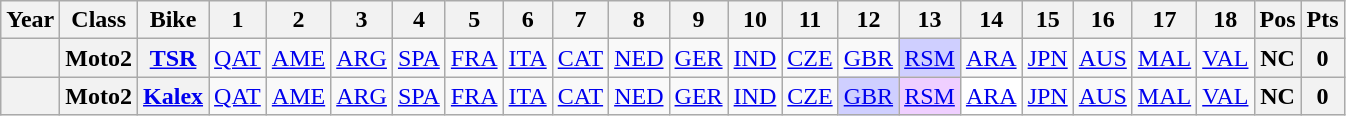<table class="wikitable" style="text-align:center">
<tr>
<th>Year</th>
<th>Class</th>
<th>Bike</th>
<th>1</th>
<th>2</th>
<th>3</th>
<th>4</th>
<th>5</th>
<th>6</th>
<th>7</th>
<th>8</th>
<th>9</th>
<th>10</th>
<th>11</th>
<th>12</th>
<th>13</th>
<th>14</th>
<th>15</th>
<th>16</th>
<th>17</th>
<th>18</th>
<th>Pos</th>
<th>Pts</th>
</tr>
<tr>
<th></th>
<th>Moto2</th>
<th><a href='#'>TSR</a></th>
<td><a href='#'>QAT</a></td>
<td><a href='#'>AME</a></td>
<td><a href='#'>ARG</a></td>
<td><a href='#'>SPA</a></td>
<td><a href='#'>FRA</a></td>
<td><a href='#'>ITA</a></td>
<td><a href='#'>CAT</a></td>
<td><a href='#'>NED</a></td>
<td><a href='#'>GER</a></td>
<td><a href='#'>IND</a></td>
<td><a href='#'>CZE</a></td>
<td><a href='#'>GBR</a></td>
<td style="background:#CFCFFF;"><a href='#'>RSM</a><br></td>
<td><a href='#'>ARA</a></td>
<td><a href='#'>JPN</a></td>
<td><a href='#'>AUS</a></td>
<td><a href='#'>MAL</a></td>
<td><a href='#'>VAL</a></td>
<th>NC</th>
<th>0</th>
</tr>
<tr>
<th></th>
<th>Moto2</th>
<th><a href='#'>Kalex</a></th>
<td><a href='#'>QAT</a></td>
<td><a href='#'>AME</a></td>
<td><a href='#'>ARG</a></td>
<td><a href='#'>SPA</a></td>
<td><a href='#'>FRA</a></td>
<td><a href='#'>ITA</a></td>
<td><a href='#'>CAT</a></td>
<td><a href='#'>NED</a></td>
<td><a href='#'>GER</a></td>
<td><a href='#'>IND</a></td>
<td><a href='#'>CZE</a></td>
<td style="background:#CFCFFF;"><a href='#'>GBR</a><br></td>
<td style="background:#EFCFFF;"><a href='#'>RSM</a><br></td>
<td style="background:#FFFFFF;"><a href='#'>ARA</a><br></td>
<td><a href='#'>JPN</a></td>
<td><a href='#'>AUS</a></td>
<td><a href='#'>MAL</a></td>
<td><a href='#'>VAL</a></td>
<th>NC</th>
<th>0</th>
</tr>
</table>
